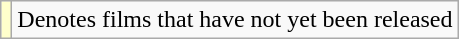<table class="wikitable">
<tr>
<td style="background:#FFFFCC;"></td>
<td>Denotes films that have not yet been released</td>
</tr>
</table>
